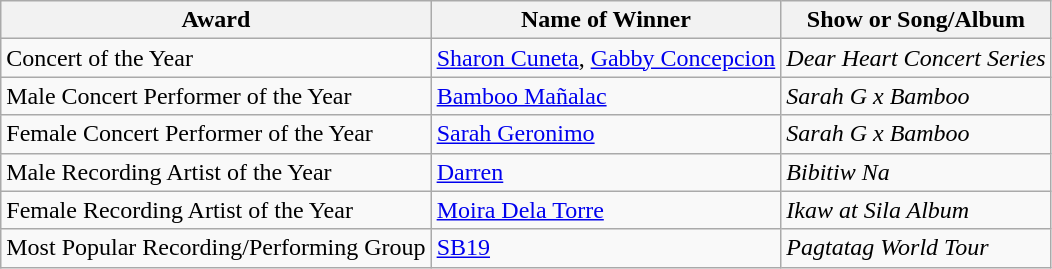<table class="wikitable"  style="text-align:left;">
<tr>
<th>Award</th>
<th>Name of Winner</th>
<th>Show or Song/Album</th>
</tr>
<tr>
<td>Concert of the Year</td>
<td><a href='#'>Sharon Cuneta</a>, <a href='#'>Gabby Concepcion</a></td>
<td><em>Dear Heart Concert Series</em></td>
</tr>
<tr>
<td>Male Concert Performer of the Year</td>
<td><a href='#'>Bamboo Mañalac</a></td>
<td><em>Sarah G x Bamboo</em></td>
</tr>
<tr>
<td>Female Concert Performer of the Year</td>
<td><a href='#'>Sarah Geronimo</a></td>
<td><em>Sarah G x Bamboo</em></td>
</tr>
<tr>
<td>Male Recording Artist of the Year</td>
<td><a href='#'>Darren</a></td>
<td><em>Bibitiw Na</em></td>
</tr>
<tr>
<td>Female Recording Artist of the Year</td>
<td><a href='#'>Moira Dela Torre</a></td>
<td><em>Ikaw at Sila Album</em></td>
</tr>
<tr>
<td>Most Popular Recording/Performing Group</td>
<td><a href='#'>SB19</a></td>
<td><em>Pagtatag World Tour</em></td>
</tr>
</table>
